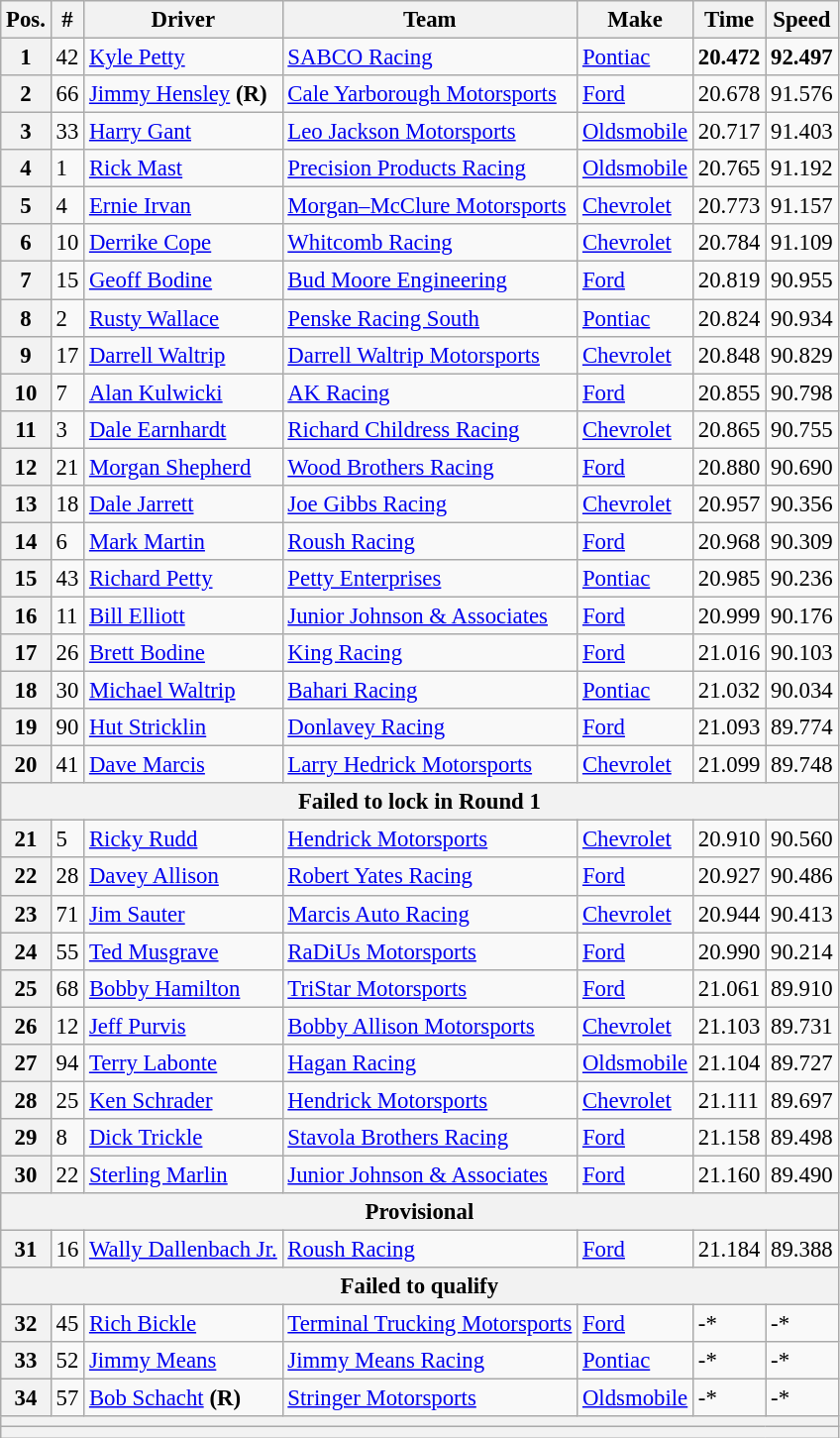<table class="wikitable" style="font-size:95%">
<tr>
<th>Pos.</th>
<th>#</th>
<th>Driver</th>
<th>Team</th>
<th>Make</th>
<th>Time</th>
<th>Speed</th>
</tr>
<tr>
<th>1</th>
<td>42</td>
<td><a href='#'>Kyle Petty</a></td>
<td><a href='#'>SABCO Racing</a></td>
<td><a href='#'>Pontiac</a></td>
<td><strong>20.472</strong></td>
<td><strong>92.497</strong></td>
</tr>
<tr>
<th>2</th>
<td>66</td>
<td><a href='#'>Jimmy Hensley</a> <strong>(R)</strong></td>
<td><a href='#'>Cale Yarborough Motorsports</a></td>
<td><a href='#'>Ford</a></td>
<td>20.678</td>
<td>91.576</td>
</tr>
<tr>
<th>3</th>
<td>33</td>
<td><a href='#'>Harry Gant</a></td>
<td><a href='#'>Leo Jackson Motorsports</a></td>
<td><a href='#'>Oldsmobile</a></td>
<td>20.717</td>
<td>91.403</td>
</tr>
<tr>
<th>4</th>
<td>1</td>
<td><a href='#'>Rick Mast</a></td>
<td><a href='#'>Precision Products Racing</a></td>
<td><a href='#'>Oldsmobile</a></td>
<td>20.765</td>
<td>91.192</td>
</tr>
<tr>
<th>5</th>
<td>4</td>
<td><a href='#'>Ernie Irvan</a></td>
<td><a href='#'>Morgan–McClure Motorsports</a></td>
<td><a href='#'>Chevrolet</a></td>
<td>20.773</td>
<td>91.157</td>
</tr>
<tr>
<th>6</th>
<td>10</td>
<td><a href='#'>Derrike Cope</a></td>
<td><a href='#'>Whitcomb Racing</a></td>
<td><a href='#'>Chevrolet</a></td>
<td>20.784</td>
<td>91.109</td>
</tr>
<tr>
<th>7</th>
<td>15</td>
<td><a href='#'>Geoff Bodine</a></td>
<td><a href='#'>Bud Moore Engineering</a></td>
<td><a href='#'>Ford</a></td>
<td>20.819</td>
<td>90.955</td>
</tr>
<tr>
<th>8</th>
<td>2</td>
<td><a href='#'>Rusty Wallace</a></td>
<td><a href='#'>Penske Racing South</a></td>
<td><a href='#'>Pontiac</a></td>
<td>20.824</td>
<td>90.934</td>
</tr>
<tr>
<th>9</th>
<td>17</td>
<td><a href='#'>Darrell Waltrip</a></td>
<td><a href='#'>Darrell Waltrip Motorsports</a></td>
<td><a href='#'>Chevrolet</a></td>
<td>20.848</td>
<td>90.829</td>
</tr>
<tr>
<th>10</th>
<td>7</td>
<td><a href='#'>Alan Kulwicki</a></td>
<td><a href='#'>AK Racing</a></td>
<td><a href='#'>Ford</a></td>
<td>20.855</td>
<td>90.798</td>
</tr>
<tr>
<th>11</th>
<td>3</td>
<td><a href='#'>Dale Earnhardt</a></td>
<td><a href='#'>Richard Childress Racing</a></td>
<td><a href='#'>Chevrolet</a></td>
<td>20.865</td>
<td>90.755</td>
</tr>
<tr>
<th>12</th>
<td>21</td>
<td><a href='#'>Morgan Shepherd</a></td>
<td><a href='#'>Wood Brothers Racing</a></td>
<td><a href='#'>Ford</a></td>
<td>20.880</td>
<td>90.690</td>
</tr>
<tr>
<th>13</th>
<td>18</td>
<td><a href='#'>Dale Jarrett</a></td>
<td><a href='#'>Joe Gibbs Racing</a></td>
<td><a href='#'>Chevrolet</a></td>
<td>20.957</td>
<td>90.356</td>
</tr>
<tr>
<th>14</th>
<td>6</td>
<td><a href='#'>Mark Martin</a></td>
<td><a href='#'>Roush Racing</a></td>
<td><a href='#'>Ford</a></td>
<td>20.968</td>
<td>90.309</td>
</tr>
<tr>
<th>15</th>
<td>43</td>
<td><a href='#'>Richard Petty</a></td>
<td><a href='#'>Petty Enterprises</a></td>
<td><a href='#'>Pontiac</a></td>
<td>20.985</td>
<td>90.236</td>
</tr>
<tr>
<th>16</th>
<td>11</td>
<td><a href='#'>Bill Elliott</a></td>
<td><a href='#'>Junior Johnson & Associates</a></td>
<td><a href='#'>Ford</a></td>
<td>20.999</td>
<td>90.176</td>
</tr>
<tr>
<th>17</th>
<td>26</td>
<td><a href='#'>Brett Bodine</a></td>
<td><a href='#'>King Racing</a></td>
<td><a href='#'>Ford</a></td>
<td>21.016</td>
<td>90.103</td>
</tr>
<tr>
<th>18</th>
<td>30</td>
<td><a href='#'>Michael Waltrip</a></td>
<td><a href='#'>Bahari Racing</a></td>
<td><a href='#'>Pontiac</a></td>
<td>21.032</td>
<td>90.034</td>
</tr>
<tr>
<th>19</th>
<td>90</td>
<td><a href='#'>Hut Stricklin</a></td>
<td><a href='#'>Donlavey Racing</a></td>
<td><a href='#'>Ford</a></td>
<td>21.093</td>
<td>89.774</td>
</tr>
<tr>
<th>20</th>
<td>41</td>
<td><a href='#'>Dave Marcis</a></td>
<td><a href='#'>Larry Hedrick Motorsports</a></td>
<td><a href='#'>Chevrolet</a></td>
<td>21.099</td>
<td>89.748</td>
</tr>
<tr>
<th colspan="7">Failed to lock in Round 1</th>
</tr>
<tr>
<th>21</th>
<td>5</td>
<td><a href='#'>Ricky Rudd</a></td>
<td><a href='#'>Hendrick Motorsports</a></td>
<td><a href='#'>Chevrolet</a></td>
<td>20.910</td>
<td>90.560</td>
</tr>
<tr>
<th>22</th>
<td>28</td>
<td><a href='#'>Davey Allison</a></td>
<td><a href='#'>Robert Yates Racing</a></td>
<td><a href='#'>Ford</a></td>
<td>20.927</td>
<td>90.486</td>
</tr>
<tr>
<th>23</th>
<td>71</td>
<td><a href='#'>Jim Sauter</a></td>
<td><a href='#'>Marcis Auto Racing</a></td>
<td><a href='#'>Chevrolet</a></td>
<td>20.944</td>
<td>90.413</td>
</tr>
<tr>
<th>24</th>
<td>55</td>
<td><a href='#'>Ted Musgrave</a></td>
<td><a href='#'>RaDiUs Motorsports</a></td>
<td><a href='#'>Ford</a></td>
<td>20.990</td>
<td>90.214</td>
</tr>
<tr>
<th>25</th>
<td>68</td>
<td><a href='#'>Bobby Hamilton</a></td>
<td><a href='#'>TriStar Motorsports</a></td>
<td><a href='#'>Ford</a></td>
<td>21.061</td>
<td>89.910</td>
</tr>
<tr>
<th>26</th>
<td>12</td>
<td><a href='#'>Jeff Purvis</a></td>
<td><a href='#'>Bobby Allison Motorsports</a></td>
<td><a href='#'>Chevrolet</a></td>
<td>21.103</td>
<td>89.731</td>
</tr>
<tr>
<th>27</th>
<td>94</td>
<td><a href='#'>Terry Labonte</a></td>
<td><a href='#'>Hagan Racing</a></td>
<td><a href='#'>Oldsmobile</a></td>
<td>21.104</td>
<td>89.727</td>
</tr>
<tr>
<th>28</th>
<td>25</td>
<td><a href='#'>Ken Schrader</a></td>
<td><a href='#'>Hendrick Motorsports</a></td>
<td><a href='#'>Chevrolet</a></td>
<td>21.111</td>
<td>89.697</td>
</tr>
<tr>
<th>29</th>
<td>8</td>
<td><a href='#'>Dick Trickle</a></td>
<td><a href='#'>Stavola Brothers Racing</a></td>
<td><a href='#'>Ford</a></td>
<td>21.158</td>
<td>89.498</td>
</tr>
<tr>
<th>30</th>
<td>22</td>
<td><a href='#'>Sterling Marlin</a></td>
<td><a href='#'>Junior Johnson & Associates</a></td>
<td><a href='#'>Ford</a></td>
<td>21.160</td>
<td>89.490</td>
</tr>
<tr>
<th colspan="7">Provisional</th>
</tr>
<tr>
<th>31</th>
<td>16</td>
<td><a href='#'>Wally Dallenbach Jr.</a></td>
<td><a href='#'>Roush Racing</a></td>
<td><a href='#'>Ford</a></td>
<td>21.184</td>
<td>89.388</td>
</tr>
<tr>
<th colspan="7">Failed to qualify</th>
</tr>
<tr>
<th>32</th>
<td>45</td>
<td><a href='#'>Rich Bickle</a></td>
<td><a href='#'>Terminal Trucking Motorsports</a></td>
<td><a href='#'>Ford</a></td>
<td>-*</td>
<td>-*</td>
</tr>
<tr>
<th>33</th>
<td>52</td>
<td><a href='#'>Jimmy Means</a></td>
<td><a href='#'>Jimmy Means Racing</a></td>
<td><a href='#'>Pontiac</a></td>
<td>-*</td>
<td>-*</td>
</tr>
<tr>
<th>34</th>
<td>57</td>
<td><a href='#'>Bob Schacht</a> <strong>(R)</strong></td>
<td><a href='#'>Stringer Motorsports</a></td>
<td><a href='#'>Oldsmobile</a></td>
<td>-*</td>
<td>-*</td>
</tr>
<tr>
<th colspan="7"></th>
</tr>
<tr>
<th colspan="7"></th>
</tr>
</table>
